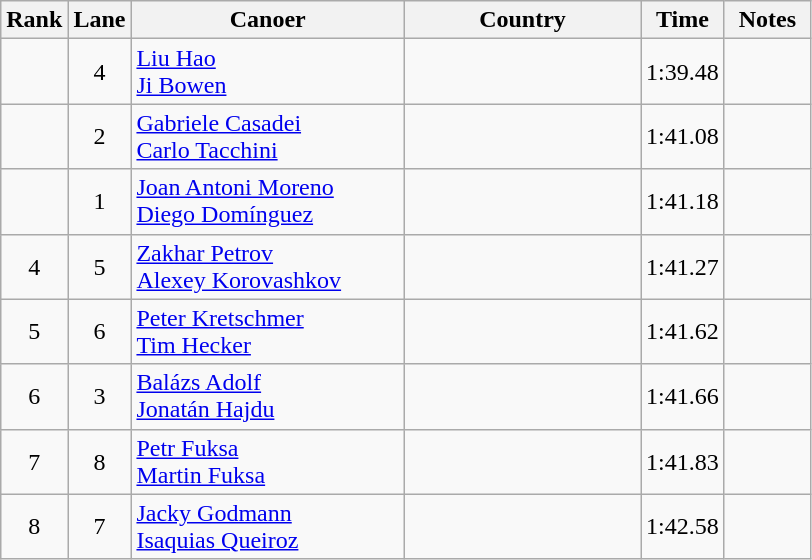<table class="wikitable" style="text-align:center;">
<tr>
<th width=30>Rank</th>
<th width=30>Lane</th>
<th width=175>Canoer</th>
<th width=150>Country</th>
<th width=30>Time</th>
<th width=50>Notes</th>
</tr>
<tr>
<td></td>
<td>4</td>
<td align=left><a href='#'>Liu Hao</a><br><a href='#'>Ji Bowen</a></td>
<td align=left></td>
<td>1:39.48</td>
<td></td>
</tr>
<tr>
<td></td>
<td>2</td>
<td align=left><a href='#'>Gabriele Casadei</a><br><a href='#'>Carlo Tacchini</a></td>
<td align=left></td>
<td>1:41.08</td>
<td></td>
</tr>
<tr>
<td></td>
<td>1</td>
<td align=left><a href='#'>Joan Antoni Moreno</a><br><a href='#'>Diego Domínguez</a></td>
<td align=left></td>
<td>1:41.18</td>
<td></td>
</tr>
<tr>
<td>4</td>
<td>5</td>
<td align=left><a href='#'>Zakhar Petrov</a><br><a href='#'>Alexey Korovashkov</a></td>
<td align=left></td>
<td>1:41.27</td>
<td></td>
</tr>
<tr>
<td>5</td>
<td>6</td>
<td align=left><a href='#'>Peter Kretschmer</a><br><a href='#'>Tim Hecker</a></td>
<td align=left></td>
<td>1:41.62</td>
<td></td>
</tr>
<tr>
<td>6</td>
<td>3</td>
<td align=left><a href='#'>Balázs Adolf</a><br><a href='#'>Jonatán Hajdu</a></td>
<td align=left></td>
<td>1:41.66</td>
<td></td>
</tr>
<tr>
<td>7</td>
<td>8</td>
<td align=left><a href='#'>Petr Fuksa</a><br><a href='#'>Martin Fuksa</a></td>
<td align=left></td>
<td>1:41.83</td>
<td></td>
</tr>
<tr>
<td>8</td>
<td>7</td>
<td align=left><a href='#'>Jacky Godmann</a><br><a href='#'>Isaquias Queiroz</a></td>
<td align=left></td>
<td>1:42.58</td>
<td></td>
</tr>
</table>
